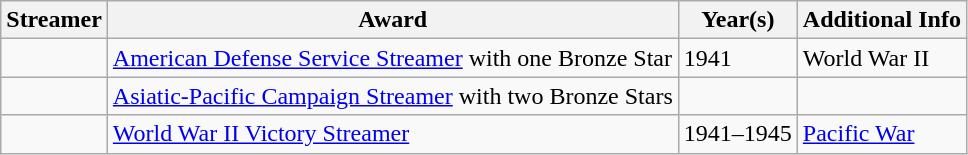<table class=wikitable>
<tr>
<th>Streamer</th>
<th>Award</th>
<th>Year(s)</th>
<th>Additional Info</th>
</tr>
<tr>
<td></td>
<td><a href='#'>American Defense Service Streamer</a> with one Bronze Star</td>
<td>1941</td>
<td>World War II</td>
</tr>
<tr>
<td></td>
<td><a href='#'>Asiatic-Pacific Campaign Streamer</a> with two Bronze Stars</td>
<td><br></td>
<td><br></td>
</tr>
<tr>
<td></td>
<td><a href='#'>World War II Victory Streamer</a></td>
<td>1941–1945</td>
<td><a href='#'>Pacific War</a></td>
</tr>
</table>
